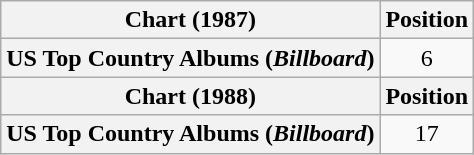<table class="wikitable plainrowheaders" style="text-align:center">
<tr>
<th scope="col">Chart (1987)</th>
<th scope="col">Position</th>
</tr>
<tr>
<th scope="row">US Top Country Albums (<em>Billboard</em>)</th>
<td>6</td>
</tr>
<tr>
<th scope="col">Chart (1988)</th>
<th scope="col">Position</th>
</tr>
<tr>
<th scope="row">US Top Country Albums (<em>Billboard</em>)</th>
<td>17</td>
</tr>
</table>
